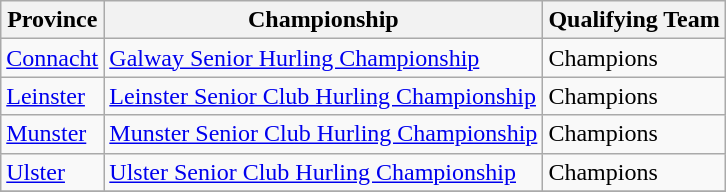<table class="wikitable">
<tr>
<th>Province</th>
<th>Championship</th>
<th>Qualifying Team</th>
</tr>
<tr>
<td> <a href='#'>Connacht</a></td>
<td><a href='#'>Galway Senior Hurling Championship</a></td>
<td>Champions</td>
</tr>
<tr>
<td> <a href='#'>Leinster</a></td>
<td><a href='#'>Leinster Senior Club Hurling Championship</a></td>
<td>Champions</td>
</tr>
<tr>
<td> <a href='#'>Munster</a></td>
<td><a href='#'>Munster Senior Club Hurling Championship</a></td>
<td>Champions</td>
</tr>
<tr>
<td> <a href='#'>Ulster</a></td>
<td><a href='#'>Ulster Senior Club Hurling Championship</a></td>
<td>Champions</td>
</tr>
<tr>
</tr>
</table>
